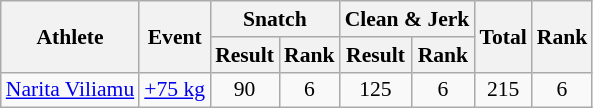<table class="wikitable" style="font-size:90%">
<tr>
<th rowspan="2">Athlete</th>
<th rowspan="2">Event</th>
<th colspan="2">Snatch</th>
<th colspan="2">Clean & Jerk</th>
<th rowspan="2">Total</th>
<th rowspan="2">Rank</th>
</tr>
<tr>
<th>Result</th>
<th>Rank</th>
<th>Result</th>
<th>Rank</th>
</tr>
<tr>
<td><a href='#'>Narita Viliamu</a></td>
<td><a href='#'>+75 kg</a></td>
<td align=center>90</td>
<td align=center>6</td>
<td align=center>125</td>
<td align=center>6</td>
<td align=center>215</td>
<td align=center>6</td>
</tr>
</table>
